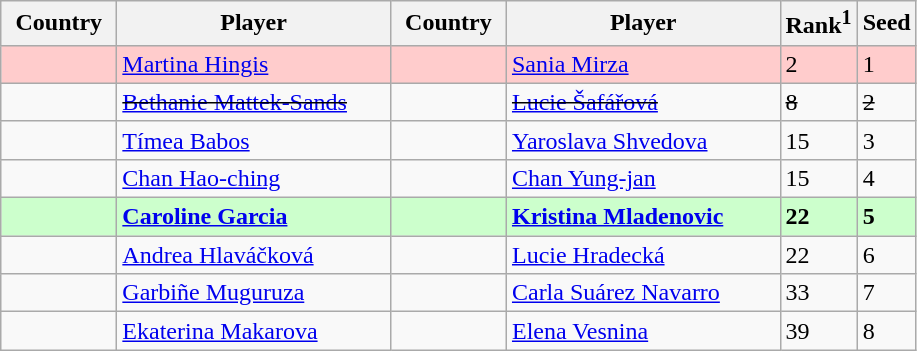<table class="sortable wikitable">
<tr>
<th width="70">Country</th>
<th width="175">Player</th>
<th width="70">Country</th>
<th width="175">Player</th>
<th>Rank<sup>1</sup></th>
<th>Seed</th>
</tr>
<tr style="background:#fcc;">
<td></td>
<td><a href='#'>Martina Hingis</a></td>
<td></td>
<td><a href='#'>Sania Mirza</a></td>
<td>2</td>
<td>1</td>
</tr>
<tr>
<td><s></s></td>
<td><s><a href='#'>Bethanie Mattek-Sands</a></s></td>
<td><s></s></td>
<td><s><a href='#'>Lucie Šafářová</a></s></td>
<td><s>8</s></td>
<td><s>2</s></td>
</tr>
<tr>
<td></td>
<td><a href='#'>Tímea Babos</a></td>
<td></td>
<td><a href='#'>Yaroslava Shvedova</a></td>
<td>15</td>
<td>3</td>
</tr>
<tr>
<td></td>
<td><a href='#'>Chan Hao-ching</a></td>
<td></td>
<td><a href='#'>Chan Yung-jan</a></td>
<td>15</td>
<td>4</td>
</tr>
<tr style="background:#cfc;">
<td><strong></strong></td>
<td><strong><a href='#'>Caroline Garcia</a></strong></td>
<td><strong></strong></td>
<td><strong><a href='#'>Kristina Mladenovic</a></strong></td>
<td><strong>22</strong></td>
<td><strong>5</strong></td>
</tr>
<tr>
<td></td>
<td><a href='#'>Andrea Hlaváčková</a></td>
<td></td>
<td><a href='#'>Lucie Hradecká</a></td>
<td>22</td>
<td>6</td>
</tr>
<tr>
<td></td>
<td><a href='#'>Garbiñe Muguruza</a></td>
<td></td>
<td><a href='#'>Carla Suárez Navarro</a></td>
<td>33</td>
<td>7</td>
</tr>
<tr>
<td></td>
<td><a href='#'>Ekaterina Makarova</a></td>
<td></td>
<td><a href='#'>Elena Vesnina</a></td>
<td>39</td>
<td>8</td>
</tr>
</table>
